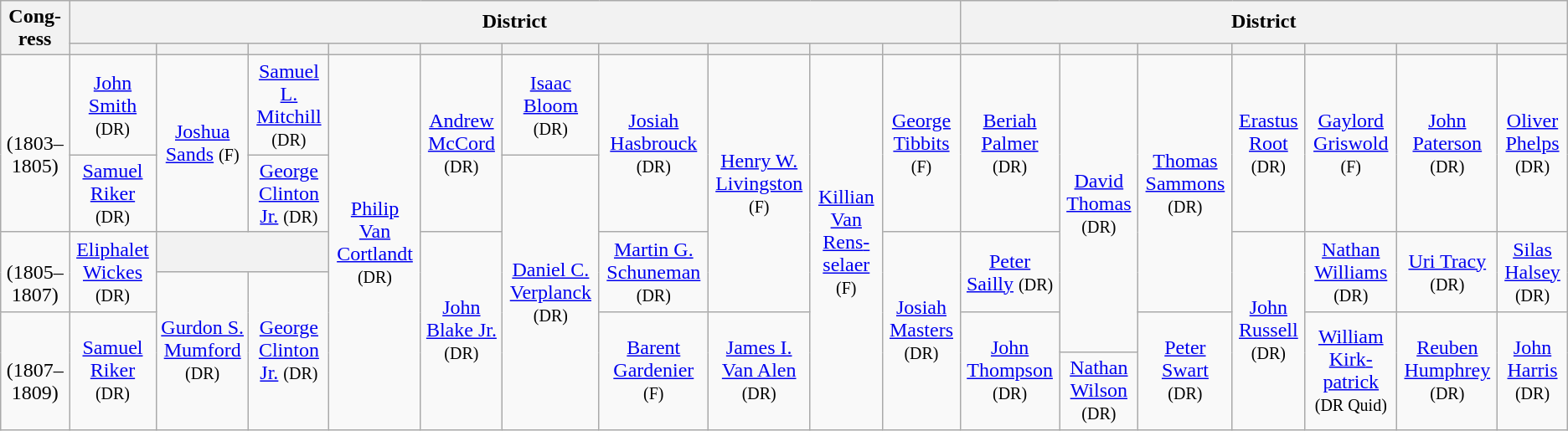<table class=wikitable style="text-align:center">
<tr>
<th rowspan=2>Cong­ress</th>
<th colspan=10>District</th>
<th colspan=7>District</th>
</tr>
<tr>
<th></th>
<th></th>
<th></th>
<th></th>
<th></th>
<th></th>
<th></th>
<th></th>
<th></th>
<th></th>
<th></th>
<th></th>
<th></th>
<th></th>
<th></th>
<th></th>
<th></th>
</tr>
<tr style="height:2em">
<td rowspan=2><strong></strong><br>(1803–1805)</td>
<td><a href='#'>John Smith</a> <small>(DR)</small></td>
<td rowspan=2 ><a href='#'>Joshua Sands</a> <small>(F)</small></td>
<td><a href='#'>Samuel L. Mitchill</a> <small>(DR)</small></td>
<td rowspan=6 ><a href='#'>Philip Van Cortlandt</a> <small>(DR)</small></td>
<td rowspan=2 ><a href='#'>Andrew McCord</a> <small>(DR)</small></td>
<td><a href='#'>Isaac Bloom</a> <small>(DR)</small></td>
<td rowspan=2 ><a href='#'>Josiah Hasbrouck</a> <small>(DR)</small></td>
<td rowspan=4 ><a href='#'>Henry W. Livingston</a> <small>(F)</small></td>
<td rowspan=6 ><a href='#'>Killian Van Rens­selaer</a> <small>(F)</small></td>
<td rowspan=2 ><a href='#'>George Tibbits</a> <small>(F)</small></td>
<td rowspan=2 ><a href='#'>Beriah Palmer</a> <small>(DR)</small></td>
<td rowspan=5 ><a href='#'>David Thomas</a> <small>(DR)</small></td>
<td rowspan=4 ><a href='#'>Thomas Sammons</a> <small>(DR)</small></td>
<td rowspan=2 ><a href='#'>Erastus Root</a> <small>(DR)</small></td>
<td rowspan=2 ><a href='#'>Gaylord Griswold</a> <small>(F)</small></td>
<td rowspan=2 ><a href='#'>John Paterson</a> <small>(DR)</small></td>
<td rowspan=2 ><a href='#'>Oliver Phelps</a> <small>(DR)</small></td>
</tr>
<tr style="height:2em">
<td><a href='#'>Samuel Riker</a> <small>(DR)</small></td>
<td><a href='#'>George Clinton Jr.</a> <small>(DR)</small></td>
<td rowspan=5 ><a href='#'>Daniel C. Verplanck</a> <small>(DR)</small></td>
</tr>
<tr style="height:2em">
<td rowspan=2><strong></strong><br>(1805–1807)</td>
<td rowspan=2 ><a href='#'>Eliphalet Wickes</a> <small>(DR)</small></td>
<th colspan=2></th>
<td rowspan=4 ><a href='#'>John Blake Jr.</a> <small>(DR)</small></td>
<td rowspan=2 ><a href='#'>Martin G. Schuneman</a> <small>(DR)</small></td>
<td rowspan=4 ><a href='#'>Josiah Masters</a> <small>(DR)</small></td>
<td rowspan=2 ><a href='#'>Peter Sailly</a> <small>(DR)</small></td>
<td rowspan=4 ><a href='#'>John Russell</a> <small>(DR)</small></td>
<td rowspan=2 ><a href='#'>Nathan Williams</a> <small>(DR)</small></td>
<td rowspan=2 ><a href='#'>Uri Tracy</a> <small>(DR)</small></td>
<td rowspan=2 ><a href='#'>Silas Halsey</a> <small>(DR)</small></td>
</tr>
<tr style="height:2em">
<td rowspan=3 ><a href='#'>Gurdon S. Mumford</a> <small>(DR)</small></td>
<td rowspan=3 ><a href='#'>George Clinton Jr.</a> <small>(DR)</small></td>
</tr>
<tr style="height:2em">
<td rowspan=2><strong></strong><br>(1807–1809)</td>
<td rowspan=2 ><a href='#'>Samuel Riker</a> <small>(DR)</small></td>
<td rowspan=2 ><a href='#'>Barent Gardenier</a> <small>(F)</small></td>
<td rowspan=2 ><a href='#'>James I. Van Alen</a> <small>(DR)</small></td>
<td rowspan=2 ><a href='#'>John Thompson</a> <small>(DR)</small></td>
<td rowspan=2 ><a href='#'>Peter Swart</a> <small>(DR)</small></td>
<td rowspan=2 ><a href='#'>William Kirk­patrick</a> <small>(DR Quid)</small></td>
<td rowspan=2 ><a href='#'>Reuben Humphrey</a> <small>(DR)</small></td>
<td rowspan=2 ><a href='#'>John Harris</a> <small>(DR)</small></td>
</tr>
<tr style="height:2em">
<td><a href='#'>Nathan Wilson</a> <small>(DR)</small></td>
</tr>
</table>
